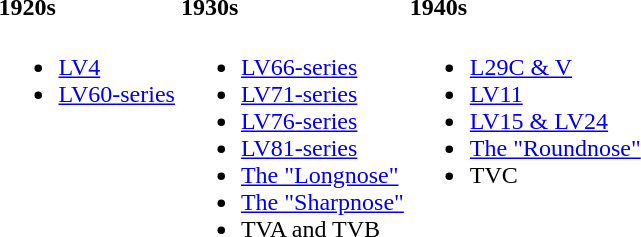<table>
<tr>
<td valign="top"><br><h4>1920s</h4><ul><li><a href='#'>LV4</a></li><li><a href='#'>LV60-series</a></li></ul></td>
<td valign="top"><br><h4>1930s</h4><ul><li><a href='#'>LV66-series</a></li><li><a href='#'>LV71-series</a></li><li><a href='#'>LV76-series</a></li><li><a href='#'>LV81-series</a></li><li><a href='#'>The "Longnose"</a></li><li><a href='#'>The "Sharpnose"</a></li><li>TVA and TVB</li></ul></td>
<td valign="top"><br><h4>1940s</h4><ul><li><a href='#'>L29C & V</a></li><li><a href='#'>LV11</a></li><li><a href='#'>LV15 & LV24</a></li><li><a href='#'>The "Roundnose"</a></li><li>TVC</li></ul></td>
</tr>
</table>
